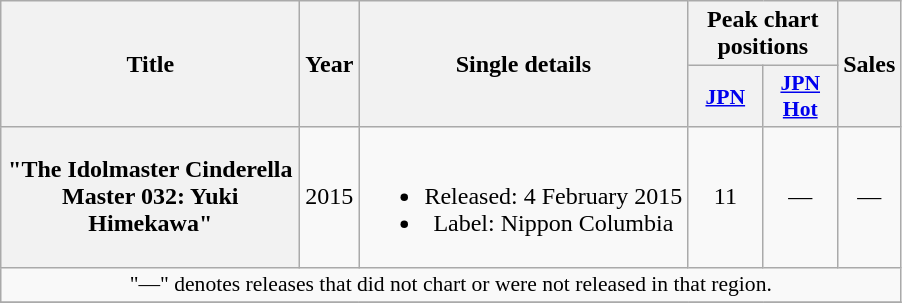<table class="wikitable plainrowheaders" style="text-align:center;">
<tr>
<th scope="col" rowspan="2" style="width:12em;">Title</th>
<th scope="col" rowspan="2">Year</th>
<th scope="col" rowspan="2">Single details</th>
<th scope="col" colspan="2">Peak chart positions</th>
<th scope="col" rowspan="2">Sales</th>
</tr>
<tr>
<th scope="col" style="width:3em;font-size:90%;"><a href='#'>JPN</a></th>
<th scope="col" style="width:3em;font-size:90%;"><a href='#'>JPN<br>Hot</a></th>
</tr>
<tr>
<th scope="row">"The Idolmaster Cinderella Master 032: Yuki Himekawa"</th>
<td>2015</td>
<td><br><ul><li>Released: 4 February 2015</li><li>Label: Nippon Columbia</li></ul></td>
<td>11</td>
<td>—</td>
<td>—</td>
</tr>
<tr>
<td colspan="6" style="font-size:90%;">"—" denotes releases that did not chart or were not released in that region.</td>
</tr>
<tr>
</tr>
</table>
